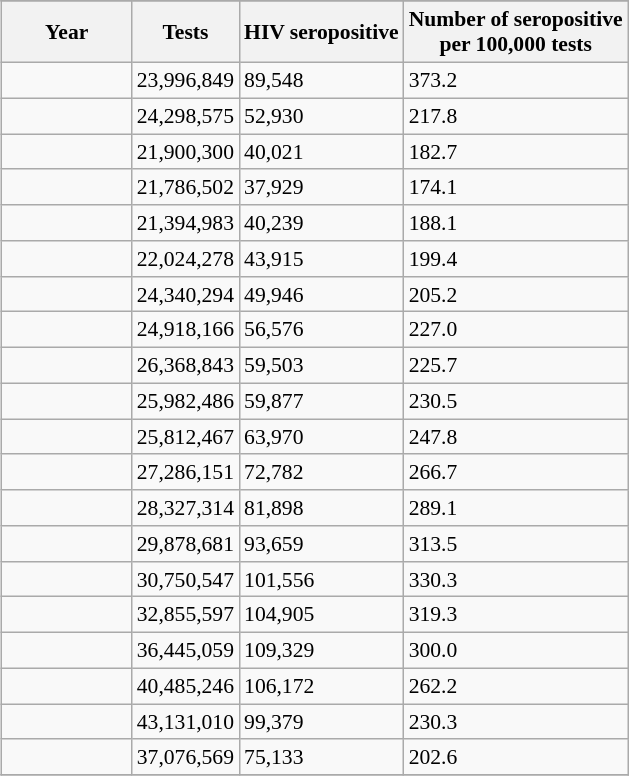<table class="wikitable" style="float:right; margin-left:0.8em; clear:right; width=40%; border=1; cellpadding=5; cellspacing=0; align=centre; font-size:90%;">
<tr>
</tr>
<tr>
<th width="80">Year</th>
<th>Tests</th>
<th>HIV seropositive</th>
<th>Number of seropositive<br> per 100,000 tests</th>
</tr>
<tr>
<td></td>
<td>23,996,849</td>
<td>89,548</td>
<td>373.2</td>
</tr>
<tr>
<td></td>
<td>24,298,575</td>
<td>52,930</td>
<td>217.8</td>
</tr>
<tr>
<td></td>
<td>21,900,300</td>
<td>40,021</td>
<td>182.7</td>
</tr>
<tr>
<td></td>
<td>21,786,502</td>
<td>37,929</td>
<td>174.1</td>
</tr>
<tr>
<td></td>
<td>21,394,983</td>
<td>40,239</td>
<td>188.1</td>
</tr>
<tr>
<td></td>
<td>22,024,278</td>
<td>43,915</td>
<td>199.4</td>
</tr>
<tr>
<td></td>
<td>24,340,294</td>
<td>49,946</td>
<td>205.2</td>
</tr>
<tr>
<td></td>
<td>24,918,166</td>
<td>56,576</td>
<td>227.0</td>
</tr>
<tr>
<td></td>
<td>26,368,843</td>
<td>59,503</td>
<td>225.7</td>
</tr>
<tr>
<td></td>
<td>25,982,486</td>
<td>59,877</td>
<td>230.5</td>
</tr>
<tr>
<td></td>
<td>25,812,467</td>
<td>63,970</td>
<td>247.8</td>
</tr>
<tr>
<td></td>
<td>27,286,151</td>
<td>72,782</td>
<td>266.7</td>
</tr>
<tr>
<td></td>
<td>28,327,314</td>
<td>81,898</td>
<td>289.1</td>
</tr>
<tr>
<td></td>
<td>29,878,681</td>
<td>93,659</td>
<td>313.5</td>
</tr>
<tr>
<td></td>
<td>30,750,547</td>
<td>101,556</td>
<td>330.3</td>
</tr>
<tr>
<td></td>
<td>32,855,597</td>
<td>104,905</td>
<td>319.3</td>
</tr>
<tr>
<td></td>
<td>36,445,059</td>
<td>109,329</td>
<td>300.0</td>
</tr>
<tr>
<td></td>
<td>40,485,246</td>
<td>106,172</td>
<td>262.2</td>
</tr>
<tr>
<td></td>
<td>43,131,010</td>
<td>99,379</td>
<td>230.3</td>
</tr>
<tr>
<td></td>
<td>37,076,569</td>
<td>75,133</td>
<td>202.6</td>
</tr>
<tr>
</tr>
</table>
